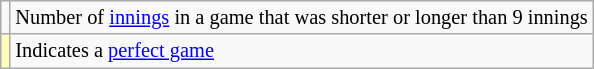<table class="wikitable" style="font-size:85%">
<tr>
<td></td>
<td>Number of <a href='#'>innings</a> in a game that was shorter or longer than 9 innings</td>
</tr>
<tr>
<td style="background-color:#ffffbb"></td>
<td>Indicates a <a href='#'>perfect game</a></td>
</tr>
</table>
